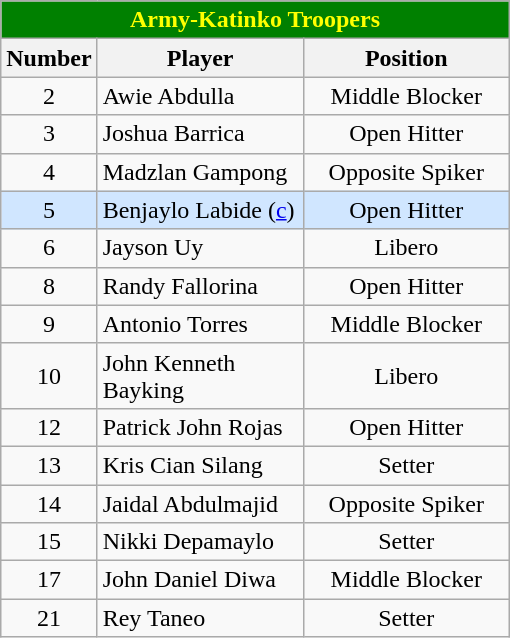<table class="wikitable sortable" style="text-align:center;">
<tr>
<th colspan="5" style= "background: green; color: yellow; text-align: center"><strong>Army-Katinko Troopers</strong></th>
</tr>
<tr>
<th width=3px>Number</th>
<th width=130px>Player</th>
<th width=130px>Position</th>
</tr>
<tr>
<td>2</td>
<td style="text-align: left">Awie Abdulla</td>
<td>Middle Blocker</td>
</tr>
<tr>
<td>3</td>
<td style="text-align: left">Joshua Barrica</td>
<td>Open Hitter</td>
</tr>
<tr>
<td>4</td>
<td style="text-align: left">Madzlan Gampong</td>
<td>Opposite Spiker</td>
</tr>
<tr bgcolor=#D0E6FF>
<td>5</td>
<td style="text-align: left">Benjaylo Labide (<a href='#'>c</a>)</td>
<td>Open Hitter</td>
</tr>
<tr>
<td>6</td>
<td style="text-align: left">Jayson Uy</td>
<td>Libero</td>
</tr>
<tr>
<td>8</td>
<td style="text-align: left">Randy Fallorina</td>
<td>Open Hitter</td>
</tr>
<tr>
<td>9</td>
<td style="text-align: left">Antonio Torres</td>
<td>Middle Blocker</td>
</tr>
<tr>
<td>10</td>
<td style="text-align: left">John Kenneth Bayking</td>
<td>Libero</td>
</tr>
<tr>
<td>12</td>
<td style="text-align: left">Patrick John Rojas</td>
<td>Open Hitter</td>
</tr>
<tr>
<td>13</td>
<td style="text-align: left">Kris Cian Silang</td>
<td>Setter</td>
</tr>
<tr>
<td>14</td>
<td style="text-align: left">Jaidal Abdulmajid</td>
<td>Opposite Spiker</td>
</tr>
<tr>
<td>15</td>
<td style="text-align: left">Nikki Depamaylo</td>
<td>Setter</td>
</tr>
<tr>
<td>17</td>
<td style="text-align: left">John Daniel Diwa</td>
<td>Middle Blocker</td>
</tr>
<tr>
<td>21</td>
<td style="text-align: left">Rey Taneo</td>
<td>Setter</td>
</tr>
</table>
